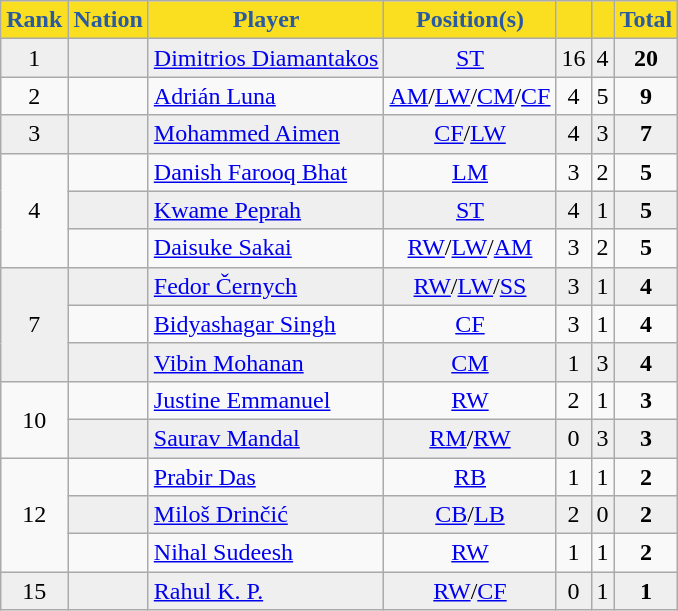<table class="wikitable sortable" style="font-size: 100%; text-align: center;">
<tr>
<th style="background:#FADF20; color:#2A5AA1; text-align:center;">Rank</th>
<th style="background:#FADF20; color:#2A5AA1; text-align:center;">Nation</th>
<th style="background:#FADF20; color:#2A5AA1; text-align:center;">Player</th>
<th style="background:#FADF20; color:#2A5AA1; text-align:center;">Position(s)</th>
<th style="background:#FADF20; color:#2A5AA1; text-align:center;"></th>
<th style="background:#FADF20; color:#2A5AA1; text-align:center;"></th>
<th style="background:#FADF20; color:#2A5AA1; text-align:center;">Total</th>
</tr>
<tr bgcolor="#EFEFEF">
<td>1</td>
<td></td>
<td style="text-align:left;"><a href='#'>Dimitrios Diamantakos</a></td>
<td><a href='#'>ST</a></td>
<td>16</td>
<td>4</td>
<td><strong>20</strong></td>
</tr>
<tr>
<td>2</td>
<td></td>
<td style="text-align:left;"><a href='#'>Adrián Luna</a></td>
<td><a href='#'>AM</a>/<a href='#'>LW</a>/<a href='#'>CM</a>/<a href='#'>CF</a></td>
<td>4</td>
<td>5</td>
<td><strong>9</strong></td>
</tr>
<tr bgcolor="#EFEFEF">
<td>3</td>
<td></td>
<td style="text-align:left;"><a href='#'>Mohammed Aimen</a></td>
<td><a href='#'>CF</a>/<a href='#'>LW</a></td>
<td>4</td>
<td>3</td>
<td><strong>7</strong></td>
</tr>
<tr>
<td rowspan="3">4</td>
<td></td>
<td style="text-align:left;"><a href='#'>Danish Farooq Bhat</a></td>
<td><a href='#'>LM</a></td>
<td>3</td>
<td>2</td>
<td><strong>5</strong></td>
</tr>
<tr bgcolor="#EFEFEF">
<td></td>
<td style="text-align:left;"><a href='#'>Kwame Peprah</a></td>
<td><a href='#'>ST</a></td>
<td>4</td>
<td>1</td>
<td><strong>5</strong></td>
</tr>
<tr>
<td></td>
<td style="text-align:left;"><a href='#'>Daisuke Sakai</a></td>
<td><a href='#'>RW</a>/<a href='#'>LW</a>/<a href='#'>AM</a></td>
<td>3</td>
<td>2</td>
<td><strong>5</strong></td>
</tr>
<tr bgcolor="#EFEFEF">
<td rowspan="3">7</td>
<td></td>
<td style="text-align:left;"><a href='#'>Fedor Černych</a></td>
<td><a href='#'>RW</a>/<a href='#'>LW</a>/<a href='#'>SS</a></td>
<td>3</td>
<td>1</td>
<td><strong>4</strong></td>
</tr>
<tr>
<td></td>
<td style="text-align:left;"><a href='#'>Bidyashagar Singh</a></td>
<td><a href='#'>CF</a></td>
<td>3</td>
<td>1</td>
<td><strong>4</strong></td>
</tr>
<tr bgcolor="#EFEFEF">
<td></td>
<td style="text-align:left;"><a href='#'>Vibin Mohanan</a></td>
<td><a href='#'>CM</a></td>
<td>1</td>
<td>3</td>
<td><strong>4</strong></td>
</tr>
<tr>
<td rowspan="2">10</td>
<td></td>
<td style="text-align:left;"><a href='#'>Justine Emmanuel</a></td>
<td><a href='#'>RW</a></td>
<td>2</td>
<td>1</td>
<td><strong>3</strong></td>
</tr>
<tr bgcolor="#EFEFEF">
<td></td>
<td style="text-align:left;"><a href='#'>Saurav Mandal</a></td>
<td><a href='#'>RM</a>/<a href='#'>RW</a></td>
<td>0</td>
<td>3</td>
<td><strong>3</strong></td>
</tr>
<tr>
<td rowspan="3">12</td>
<td></td>
<td style="text-align:left;"><a href='#'>Prabir Das</a></td>
<td><a href='#'>RB</a></td>
<td>1</td>
<td>1</td>
<td><strong>2</strong></td>
</tr>
<tr bgcolor="#EFEFEF">
<td></td>
<td style="text-align:left;"><a href='#'>Miloš Drinčić</a></td>
<td><a href='#'>CB</a>/<a href='#'>LB</a></td>
<td>2</td>
<td>0</td>
<td><strong>2</strong></td>
</tr>
<tr>
<td></td>
<td style="text-align:left;"><a href='#'>Nihal Sudeesh</a></td>
<td><a href='#'>RW</a></td>
<td>1</td>
<td>1</td>
<td><strong>2</strong></td>
</tr>
<tr bgcolor="#EFEFEF">
<td>15</td>
<td></td>
<td style="text-align:left;"><a href='#'>Rahul K. P.</a></td>
<td><a href='#'>RW</a>/<a href='#'>CF</a></td>
<td>0</td>
<td>1</td>
<td><strong>1</strong></td>
</tr>
</table>
